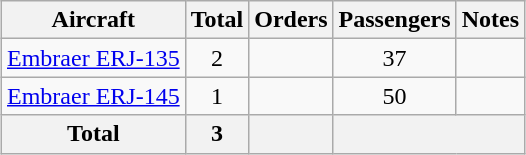<table class="wikitable" style="margin:1em auto;">
<tr>
<th>Aircraft</th>
<th>Total</th>
<th>Orders</th>
<th>Passengers</th>
<th>Notes</th>
</tr>
<tr>
<td><a href='#'>Embraer ERJ-135</a></td>
<td style="text-align:center">2</td>
<td style="text-align:center"></td>
<td style="text-align:center">37</td>
<td></td>
</tr>
<tr>
<td><a href='#'>Embraer ERJ-145</a></td>
<td style="text-align:center">1</td>
<td style="text-align:center"></td>
<td style="text-align:center">50</td>
<td></td>
</tr>
<tr>
<th>Total</th>
<th style="text-align:center">3</th>
<th style="text-align:center"></th>
<th colspan="2"></th>
</tr>
</table>
